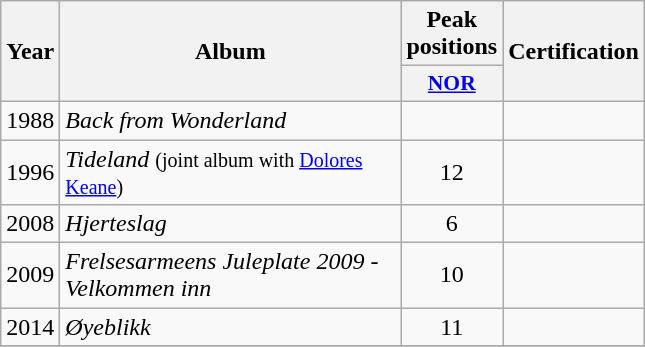<table class="wikitable">
<tr>
<th align="center" rowspan="2" width="10">Year</th>
<th align="center" rowspan="2" width="220">Album</th>
<th align="center" colspan="1" width="20">Peak positions</th>
<th align="center" rowspan="2" width="70">Certification</th>
</tr>
<tr>
<th scope="col" style="width:3em;font-size:90%;"><a href='#'>NOR</a><br></th>
</tr>
<tr>
<td style="text-align:center;">1988</td>
<td><em>Back from Wonderland</em></td>
<td style="text-align:center;"></td>
<td style="text-align:center;"></td>
</tr>
<tr>
<td style="text-align:center;">1996</td>
<td><em>Tideland</em> <small>(joint album with <a href='#'>Dolores Keane</a>)</small></td>
<td style="text-align:center;">12</td>
<td style="text-align:center;"></td>
</tr>
<tr>
<td style="text-align:center;">2008</td>
<td><em>Hjerteslag</em></td>
<td style="text-align:center;">6</td>
<td style="text-align:center;"></td>
</tr>
<tr>
<td style="text-align:center;">2009</td>
<td><em>Frelsesarmeens Juleplate 2009 - Velkommen inn</em></td>
<td style="text-align:center;">10</td>
<td style="text-align:center;"></td>
</tr>
<tr>
<td style="text-align:center;">2014</td>
<td><em>Øyeblikk</em></td>
<td style="text-align:center;">11</td>
<td style="text-align:center;"></td>
</tr>
<tr>
</tr>
</table>
